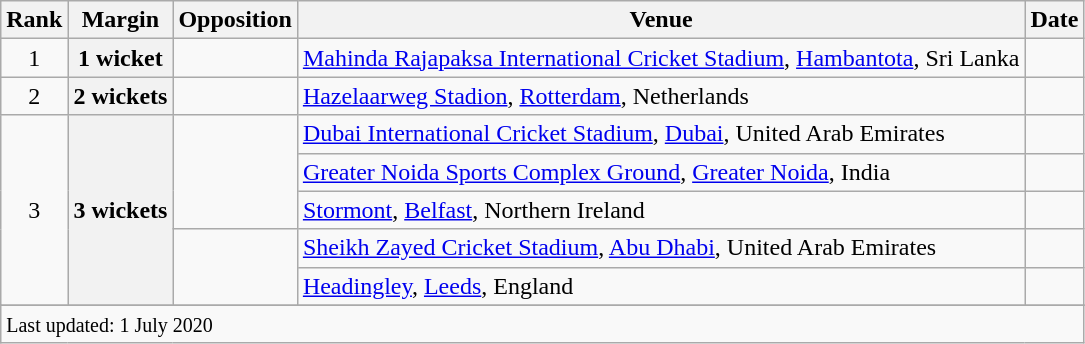<table class="wikitable plainrowheaders sortable">
<tr>
<th scope=col>Rank</th>
<th scope=col>Margin</th>
<th scope=col>Opposition</th>
<th scope=col>Venue</th>
<th scope=col>Date</th>
</tr>
<tr>
<td align=center>1</td>
<th scope=row style=text-align:center>1 wicket</th>
<td></td>
<td><a href='#'>Mahinda Rajapaksa International Cricket Stadium</a>, <a href='#'>Hambantota</a>, Sri Lanka</td>
<td></td>
</tr>
<tr>
<td align=center>2</td>
<th scope=row style=text-align:center>2 wickets</th>
<td></td>
<td><a href='#'>Hazelaarweg Stadion</a>, <a href='#'>Rotterdam</a>, Netherlands</td>
<td></td>
</tr>
<tr>
<td align=center rowspan=5>3</td>
<th scope=row style=text-align:center rowspan=5>3 wickets</th>
<td rowspan=3></td>
<td><a href='#'>Dubai International Cricket Stadium</a>, <a href='#'>Dubai</a>, United Arab Emirates</td>
<td></td>
</tr>
<tr>
<td><a href='#'>Greater Noida Sports Complex Ground</a>, <a href='#'>Greater Noida</a>, India</td>
<td></td>
</tr>
<tr>
<td><a href='#'>Stormont</a>, <a href='#'>Belfast</a>, Northern Ireland</td>
<td></td>
</tr>
<tr>
<td rowspan=2></td>
<td><a href='#'>Sheikh Zayed Cricket Stadium</a>, <a href='#'>Abu Dhabi</a>, United Arab Emirates</td>
<td></td>
</tr>
<tr>
<td><a href='#'>Headingley</a>, <a href='#'>Leeds</a>, England</td>
<td> </td>
</tr>
<tr>
</tr>
<tr class=sortbottom>
<td colspan=5><small>Last updated: 1 July 2020</small></td>
</tr>
</table>
